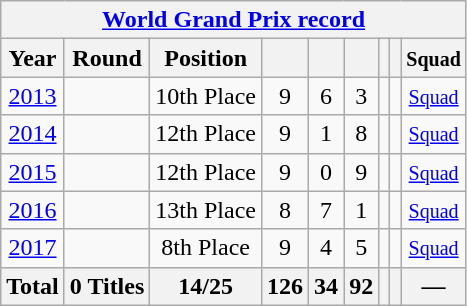<table class="wikitable" style="text-align: center;">
<tr>
<th colspan=9><a href='#'>World Grand Prix record</a></th>
</tr>
<tr>
<th>Year</th>
<th>Round</th>
<th>Position</th>
<th></th>
<th></th>
<th></th>
<th></th>
<th></th>
<th><small>Squad</small></th>
</tr>
<tr>
<td> <a href='#'>2013</a></td>
<td></td>
<td>10th Place</td>
<td>9</td>
<td>6</td>
<td>3</td>
<td></td>
<td></td>
<td><small><a href='#'>Squad</a></small></td>
</tr>
<tr>
<td> <a href='#'>2014</a></td>
<td></td>
<td>12th Place</td>
<td>9</td>
<td>1</td>
<td>8</td>
<td></td>
<td></td>
<td><small><a href='#'>Squad</a></small></td>
</tr>
<tr>
<td> <a href='#'>2015</a></td>
<td></td>
<td>12th Place</td>
<td>9</td>
<td>0</td>
<td>9</td>
<td></td>
<td></td>
<td><small><a href='#'>Squad</a></small></td>
</tr>
<tr>
<td> <a href='#'>2016</a></td>
<td></td>
<td>13th Place</td>
<td>8</td>
<td>7</td>
<td>1</td>
<td></td>
<td></td>
<td><small><a href='#'>Squad</a></small></td>
</tr>
<tr>
<td> <a href='#'>2017</a></td>
<td></td>
<td>8th Place</td>
<td>9</td>
<td>4</td>
<td>5</td>
<td></td>
<td></td>
<td><small><a href='#'>Squad</a></small></td>
</tr>
<tr>
<th>Total</th>
<th>0 Titles</th>
<th>14/25</th>
<th>126</th>
<th>34</th>
<th>92</th>
<th></th>
<th></th>
<th>—</th>
</tr>
</table>
